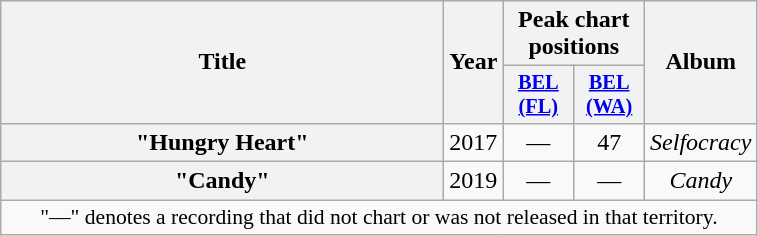<table class="wikitable plainrowheaders" style="text-align:center;">
<tr>
<th scope="col" rowspan="2" style="width:18em;">Title</th>
<th scope="col" rowspan="2" style="width:1em;">Year</th>
<th scope="col" colspan="2">Peak chart positions</th>
<th scope="col" rowspan="2">Album</th>
</tr>
<tr>
<th scope="col" style="width:3em;font-size:85%;"><a href='#'>BEL<br>(FL)</a><br></th>
<th scope="col" style="width:3em;font-size:85%;"><a href='#'>BEL<br>(WA)</a><br></th>
</tr>
<tr>
<th scope="row">"Hungry Heart"</th>
<td>2017</td>
<td>—</td>
<td>47</td>
<td><em>Selfocracy</em></td>
</tr>
<tr>
<th scope="row">"Candy"</th>
<td>2019</td>
<td>—</td>
<td>—</td>
<td><em>Candy</em></td>
</tr>
<tr>
<td colspan="5" style="font-size:90%">"—" denotes a recording that did not chart or was not released in that territory.</td>
</tr>
</table>
